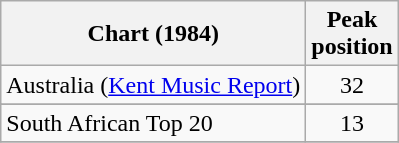<table class="wikitable sortable">
<tr>
<th>Chart (1984)</th>
<th>Peak<br>position</th>
</tr>
<tr>
<td align="left">Australia (<a href='#'>Kent Music Report</a>)</td>
<td align="center">32</td>
</tr>
<tr>
</tr>
<tr>
</tr>
<tr>
</tr>
<tr>
<td align="left">South African Top 20</td>
<td align="center">13</td>
</tr>
<tr>
</tr>
</table>
